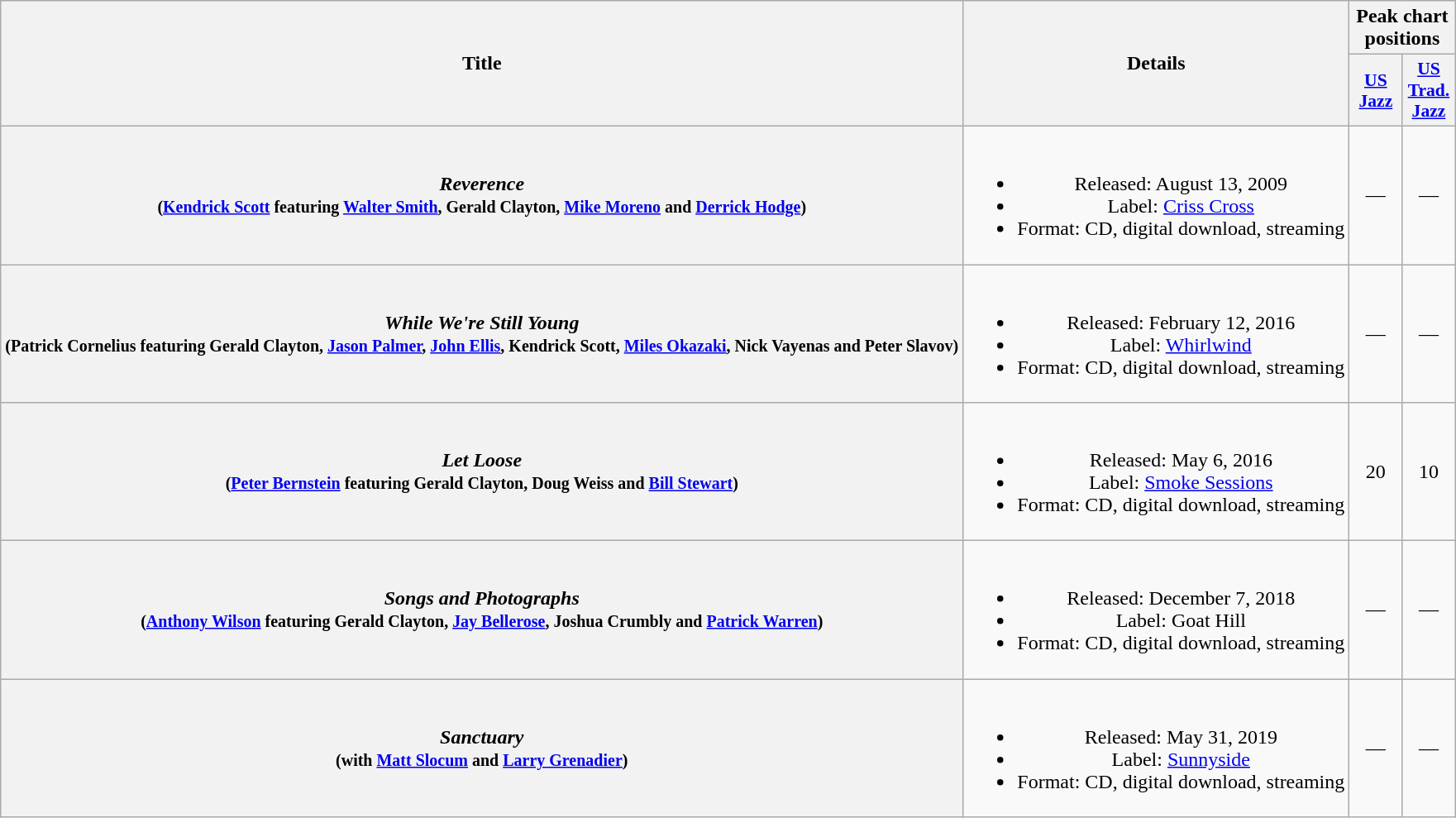<table class="wikitable plainrowheaders" style="text-align:center;">
<tr>
<th scope="col" rowspan="2">Title</th>
<th scope="col" rowspan="2">Details</th>
<th scope="col" colspan="2">Peak chart positions</th>
</tr>
<tr>
<th scope="col" style="width:2.5em;font-size:90%;"><a href='#'>US<br>Jazz</a><br></th>
<th scope="col" style="width:2.5em;font-size:90%;"><a href='#'>US<br>Trad.<br>Jazz</a><br></th>
</tr>
<tr>
<th scope="row"><em>Reverence</em><br><small>(<a href='#'>Kendrick Scott</a> featuring <a href='#'>Walter Smith</a>, Gerald Clayton, <a href='#'>Mike Moreno</a> and <a href='#'>Derrick Hodge</a>)</small></th>
<td><br><ul><li>Released: August 13, 2009</li><li>Label: <a href='#'>Criss Cross</a></li><li>Format: CD, digital download, streaming</li></ul></td>
<td>—</td>
<td>—</td>
</tr>
<tr>
<th scope="row"><em>While We're Still Young</em><br><small>(Patrick Cornelius featuring Gerald Clayton, <a href='#'>Jason Palmer</a>, <a href='#'>John Ellis</a>, Kendrick Scott, <a href='#'>Miles Okazaki</a>, Nick Vayenas and Peter Slavov)</small></th>
<td><br><ul><li>Released: February 12, 2016</li><li>Label: <a href='#'>Whirlwind</a></li><li>Format: CD, digital download, streaming</li></ul></td>
<td>—</td>
<td>—</td>
</tr>
<tr>
<th scope="row"><em>Let Loose</em><br><small>(<a href='#'>Peter Bernstein</a> featuring Gerald Clayton, Doug Weiss and <a href='#'>Bill Stewart</a>)</small></th>
<td><br><ul><li>Released: May 6, 2016</li><li>Label: <a href='#'>Smoke Sessions</a></li><li>Format: CD, digital download, streaming</li></ul></td>
<td>20</td>
<td>10</td>
</tr>
<tr>
<th scope="row"><em>Songs and Photographs</em><br><small>(<a href='#'>Anthony Wilson</a> featuring Gerald Clayton, <a href='#'>Jay Bellerose</a>, Joshua Crumbly and <a href='#'>Patrick Warren</a>)</small></th>
<td><br><ul><li>Released: December 7, 2018</li><li>Label: Goat Hill</li><li>Format: CD, digital download, streaming</li></ul></td>
<td>—</td>
<td>—</td>
</tr>
<tr>
<th scope="row"><em>Sanctuary</em><br><small>(with <a href='#'>Matt Slocum</a> and <a href='#'>Larry Grenadier</a>)</small></th>
<td><br><ul><li>Released: May 31, 2019</li><li>Label: <a href='#'>Sunnyside</a></li><li>Format: CD, digital download, streaming</li></ul></td>
<td>—</td>
<td>—</td>
</tr>
</table>
